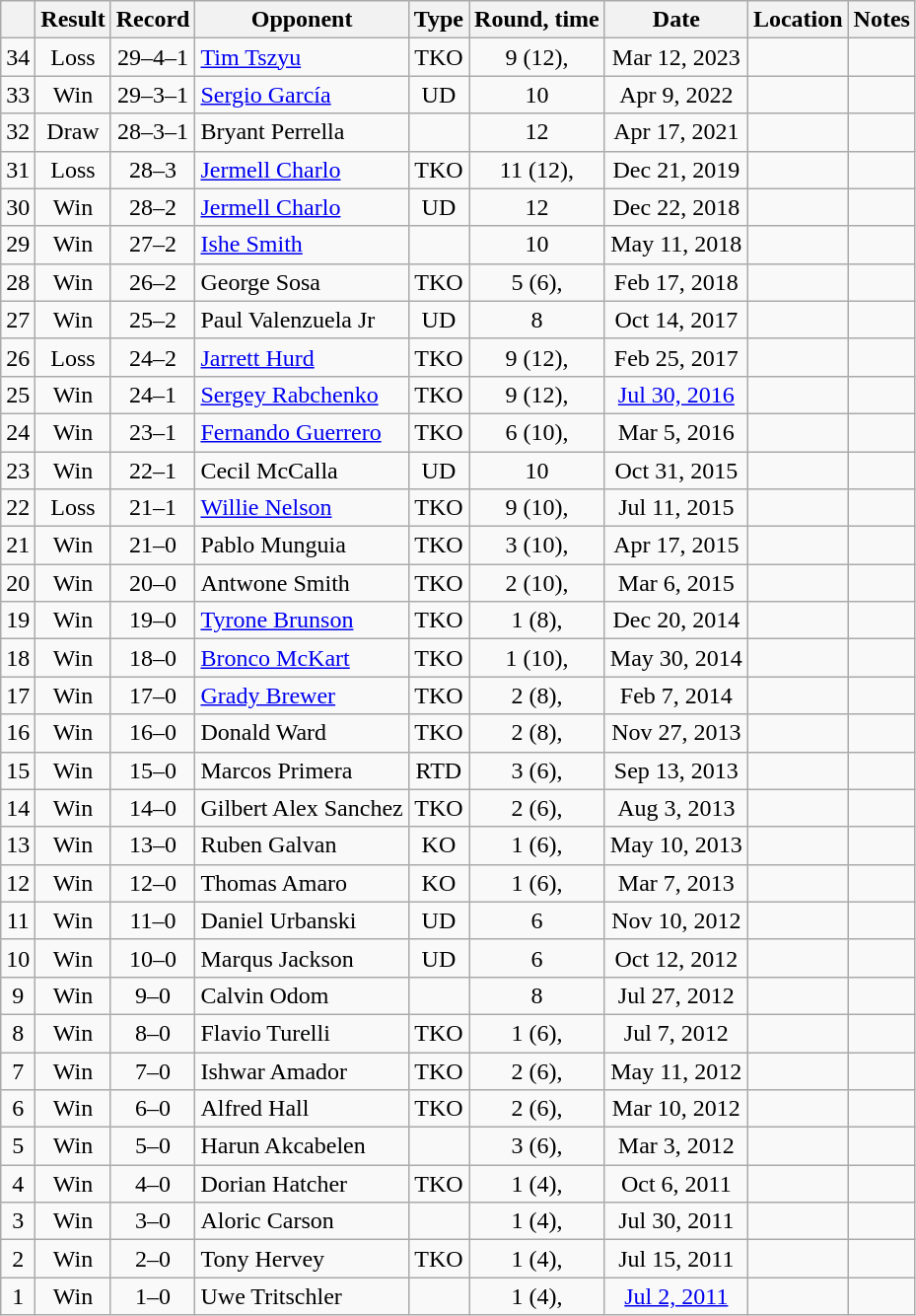<table class="wikitable" style="text-align:center">
<tr>
<th></th>
<th>Result</th>
<th>Record</th>
<th>Opponent</th>
<th>Type</th>
<th>Round, time</th>
<th>Date</th>
<th>Location</th>
<th>Notes</th>
</tr>
<tr>
<td>34</td>
<td>Loss</td>
<td>29–4–1</td>
<td style="text-align:left;"><a href='#'>Tim Tszyu</a></td>
<td>TKO</td>
<td>9 (12), </td>
<td>Mar 12, 2023</td>
<td style="text-align:left;"></td>
<td style="text-align:left;"></td>
</tr>
<tr>
<td>33</td>
<td>Win</td>
<td>29–3–1</td>
<td style="text-align:left;"><a href='#'>Sergio García</a></td>
<td>UD</td>
<td>10</td>
<td>Apr 9, 2022</td>
<td style="text-align:left;"></td>
<td style="text-align:left;"></td>
</tr>
<tr>
<td>32</td>
<td>Draw</td>
<td>28–3–1</td>
<td style="text-align:left;">Bryant Perrella</td>
<td></td>
<td>12</td>
<td>Apr 17, 2021</td>
<td style="text-align:left;"></td>
<td></td>
</tr>
<tr>
<td>31</td>
<td>Loss</td>
<td>28–3</td>
<td style="text-align:left;"><a href='#'>Jermell Charlo</a></td>
<td>TKO</td>
<td>11 (12), </td>
<td>Dec 21, 2019</td>
<td style="text-align:left;"></td>
<td style="text-align:left;"></td>
</tr>
<tr>
<td>30</td>
<td>Win</td>
<td>28–2</td>
<td style="text-align:left;"><a href='#'>Jermell Charlo</a></td>
<td>UD</td>
<td>12</td>
<td>Dec 22, 2018</td>
<td style="text-align:left;"></td>
<td style="text-align:left;"></td>
</tr>
<tr>
<td>29</td>
<td>Win</td>
<td>27–2</td>
<td style="text-align:left;"><a href='#'>Ishe Smith</a></td>
<td></td>
<td>10</td>
<td>May 11, 2018</td>
<td style="text-align:left;"></td>
<td></td>
</tr>
<tr>
<td>28</td>
<td>Win</td>
<td>26–2</td>
<td style="text-align:left;">George Sosa</td>
<td>TKO</td>
<td>5 (6), </td>
<td>Feb 17, 2018</td>
<td style="text-align:left;"></td>
<td></td>
</tr>
<tr>
<td>27</td>
<td>Win</td>
<td>25–2</td>
<td style="text-align:left;">Paul Valenzuela Jr</td>
<td>UD</td>
<td>8</td>
<td>Oct 14, 2017</td>
<td style="text-align:left;"></td>
<td></td>
</tr>
<tr>
<td>26</td>
<td>Loss</td>
<td>24–2</td>
<td style="text-align:left;"><a href='#'>Jarrett Hurd</a></td>
<td>TKO</td>
<td>9 (12), </td>
<td>Feb 25, 2017</td>
<td style="text-align:left;"></td>
<td style="text-align:left;"></td>
</tr>
<tr>
<td>25</td>
<td>Win</td>
<td>24–1</td>
<td style="text-align:left;"><a href='#'>Sergey Rabchenko</a></td>
<td>TKO</td>
<td>9 (12), </td>
<td><a href='#'>Jul 30, 2016</a></td>
<td style="text-align:left;"></td>
<td></td>
</tr>
<tr>
<td>24</td>
<td>Win</td>
<td>23–1</td>
<td style="text-align:left;"><a href='#'>Fernando Guerrero</a></td>
<td>TKO</td>
<td>6 (10), </td>
<td>Mar 5, 2016</td>
<td style="text-align:left;"></td>
<td></td>
</tr>
<tr>
<td>23</td>
<td>Win</td>
<td>22–1</td>
<td style="text-align:left;">Cecil McCalla</td>
<td>UD</td>
<td>10</td>
<td>Oct 31, 2015</td>
<td style="text-align:left;"></td>
<td></td>
</tr>
<tr>
<td>22</td>
<td>Loss</td>
<td>21–1</td>
<td style="text-align:left;"><a href='#'>Willie Nelson</a></td>
<td>TKO</td>
<td>9 (10), </td>
<td>Jul 11, 2015</td>
<td style="text-align:left;"></td>
<td></td>
</tr>
<tr>
<td>21</td>
<td>Win</td>
<td>21–0</td>
<td style="text-align:left;">Pablo Munguia</td>
<td>TKO</td>
<td>3 (10), </td>
<td>Apr 17, 2015</td>
<td style="text-align:left;"></td>
<td></td>
</tr>
<tr>
<td>20</td>
<td>Win</td>
<td>20–0</td>
<td style="text-align:left;">Antwone Smith</td>
<td>TKO</td>
<td>2 (10), </td>
<td>Mar 6, 2015</td>
<td style="text-align:left;"></td>
<td></td>
</tr>
<tr>
<td>19</td>
<td>Win</td>
<td>19–0</td>
<td style="text-align:left;"><a href='#'>Tyrone Brunson</a></td>
<td>TKO</td>
<td>1 (8), </td>
<td>Dec 20, 2014</td>
<td style="text-align:left;"></td>
<td></td>
</tr>
<tr>
<td>18</td>
<td>Win</td>
<td>18–0</td>
<td style="text-align:left;"><a href='#'>Bronco McKart</a></td>
<td>TKO</td>
<td>1 (10), </td>
<td>May 30, 2014</td>
<td style="text-align:left;"></td>
<td></td>
</tr>
<tr>
<td>17</td>
<td>Win</td>
<td>17–0</td>
<td style="text-align:left;"><a href='#'>Grady Brewer</a></td>
<td>TKO</td>
<td>2 (8), </td>
<td>Feb 7, 2014</td>
<td style="text-align:left;"></td>
<td></td>
</tr>
<tr>
<td>16</td>
<td>Win</td>
<td>16–0</td>
<td style="text-align:left;">Donald Ward</td>
<td>TKO</td>
<td>2 (8), </td>
<td>Nov 27, 2013</td>
<td style="text-align:left;"></td>
<td></td>
</tr>
<tr>
<td>15</td>
<td>Win</td>
<td>15–0</td>
<td style="text-align:left;">Marcos Primera</td>
<td>RTD</td>
<td>3 (6), </td>
<td>Sep 13, 2013</td>
<td style="text-align:left;"></td>
<td></td>
</tr>
<tr>
<td>14</td>
<td>Win</td>
<td>14–0</td>
<td style="text-align:left;">Gilbert Alex Sanchez</td>
<td>TKO</td>
<td>2 (6), </td>
<td>Aug 3, 2013</td>
<td style="text-align:left;"></td>
<td></td>
</tr>
<tr>
<td>13</td>
<td>Win</td>
<td>13–0</td>
<td style="text-align:left;">Ruben Galvan</td>
<td>KO</td>
<td>1 (6), </td>
<td>May 10, 2013</td>
<td style="text-align:left;"></td>
<td></td>
</tr>
<tr>
<td>12</td>
<td>Win</td>
<td>12–0</td>
<td style="text-align:left;">Thomas Amaro</td>
<td>KO</td>
<td>1 (6), </td>
<td>Mar 7, 2013</td>
<td style="text-align:left;"></td>
<td></td>
</tr>
<tr>
<td>11</td>
<td>Win</td>
<td>11–0</td>
<td style="text-align:left;">Daniel Urbanski</td>
<td>UD</td>
<td>6</td>
<td>Nov 10, 2012</td>
<td style="text-align:left;"></td>
<td></td>
</tr>
<tr>
<td>10</td>
<td>Win</td>
<td>10–0</td>
<td style="text-align:left;">Marqus Jackson</td>
<td>UD</td>
<td>6</td>
<td>Oct 12, 2012</td>
<td style="text-align:left;"></td>
<td></td>
</tr>
<tr>
<td>9</td>
<td>Win</td>
<td>9–0</td>
<td style="text-align:left;">Calvin Odom</td>
<td></td>
<td>8</td>
<td>Jul 27, 2012</td>
<td style="text-align:left;"></td>
<td></td>
</tr>
<tr>
<td>8</td>
<td>Win</td>
<td>8–0</td>
<td style="text-align:left;">Flavio Turelli</td>
<td>TKO</td>
<td>1 (6), </td>
<td>Jul 7, 2012</td>
<td style="text-align:left;"></td>
<td></td>
</tr>
<tr>
<td>7</td>
<td>Win</td>
<td>7–0</td>
<td style="text-align:left;">Ishwar Amador</td>
<td>TKO</td>
<td>2 (6), </td>
<td>May 11, 2012</td>
<td style="text-align:left;"></td>
<td></td>
</tr>
<tr>
<td>6</td>
<td>Win</td>
<td>6–0</td>
<td style="text-align:left;">Alfred Hall</td>
<td>TKO</td>
<td>2 (6), </td>
<td>Mar 10, 2012</td>
<td style="text-align:left;"></td>
<td></td>
</tr>
<tr>
<td>5</td>
<td>Win</td>
<td>5–0</td>
<td style="text-align:left;">Harun Akcabelen</td>
<td></td>
<td>3 (6), </td>
<td>Mar 3, 2012</td>
<td style="text-align:left;"></td>
<td></td>
</tr>
<tr>
<td>4</td>
<td>Win</td>
<td>4–0</td>
<td style="text-align:left;">Dorian Hatcher</td>
<td>TKO</td>
<td>1 (4), </td>
<td>Oct 6, 2011</td>
<td style="text-align:left;"></td>
<td></td>
</tr>
<tr>
<td>3</td>
<td>Win</td>
<td>3–0</td>
<td style="text-align:left;">Aloric Carson</td>
<td></td>
<td>1 (4), </td>
<td>Jul 30, 2011</td>
<td style="text-align:left;"></td>
<td></td>
</tr>
<tr>
<td>2</td>
<td>Win</td>
<td>2–0</td>
<td style="text-align:left;">Tony Hervey</td>
<td>TKO</td>
<td>1 (4), </td>
<td>Jul 15, 2011</td>
<td style="text-align:left;"></td>
<td></td>
</tr>
<tr>
<td>1</td>
<td>Win</td>
<td>1–0</td>
<td style="text-align:left;">Uwe Tritschler</td>
<td></td>
<td>1 (4), </td>
<td><a href='#'>Jul 2, 2011</a></td>
<td style="text-align:left;"></td>
<td></td>
</tr>
</table>
